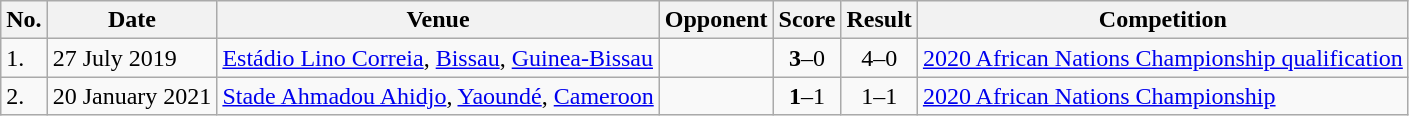<table class="wikitable" style="font-size:100%;">
<tr>
<th>No.</th>
<th>Date</th>
<th>Venue</th>
<th>Opponent</th>
<th>Score</th>
<th>Result</th>
<th>Competition</th>
</tr>
<tr>
<td>1.</td>
<td>27 July 2019</td>
<td><a href='#'>Estádio Lino Correia</a>, <a href='#'>Bissau</a>, <a href='#'>Guinea-Bissau</a></td>
<td></td>
<td align=center><strong>3</strong>–0</td>
<td align=center>4–0</td>
<td><a href='#'>2020 African Nations Championship qualification</a></td>
</tr>
<tr>
<td>2.</td>
<td>20 January 2021</td>
<td><a href='#'>Stade Ahmadou Ahidjo</a>, <a href='#'>Yaoundé</a>, <a href='#'>Cameroon</a></td>
<td></td>
<td align=center><strong>1</strong>–1</td>
<td align=center>1–1</td>
<td><a href='#'>2020 African Nations Championship</a></td>
</tr>
</table>
